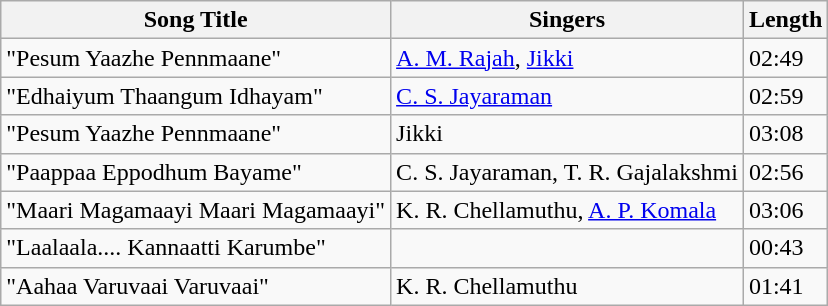<table class="wikitable">
<tr>
<th>Song Title</th>
<th>Singers</th>
<th>Length</th>
</tr>
<tr>
<td>"Pesum Yaazhe Pennmaane"</td>
<td><a href='#'>A. M. Rajah</a>, <a href='#'>Jikki</a></td>
<td>02:49</td>
</tr>
<tr>
<td>"Edhaiyum Thaangum Idhayam"</td>
<td><a href='#'>C. S. Jayaraman</a></td>
<td>02:59</td>
</tr>
<tr>
<td>"Pesum Yaazhe Pennmaane"</td>
<td>Jikki</td>
<td>03:08</td>
</tr>
<tr>
<td>"Paappaa Eppodhum Bayame"</td>
<td>C. S. Jayaraman, T. R. Gajalakshmi</td>
<td>02:56</td>
</tr>
<tr>
<td>"Maari Magamaayi Maari Magamaayi"</td>
<td>K. R. Chellamuthu, <a href='#'>A. P. Komala</a></td>
<td>03:06</td>
</tr>
<tr>
<td>"Laalaala.... Kannaatti Karumbe"</td>
<td></td>
<td>00:43</td>
</tr>
<tr>
<td>"Aahaa Varuvaai Varuvaai"</td>
<td>K. R. Chellamuthu</td>
<td>01:41</td>
</tr>
</table>
